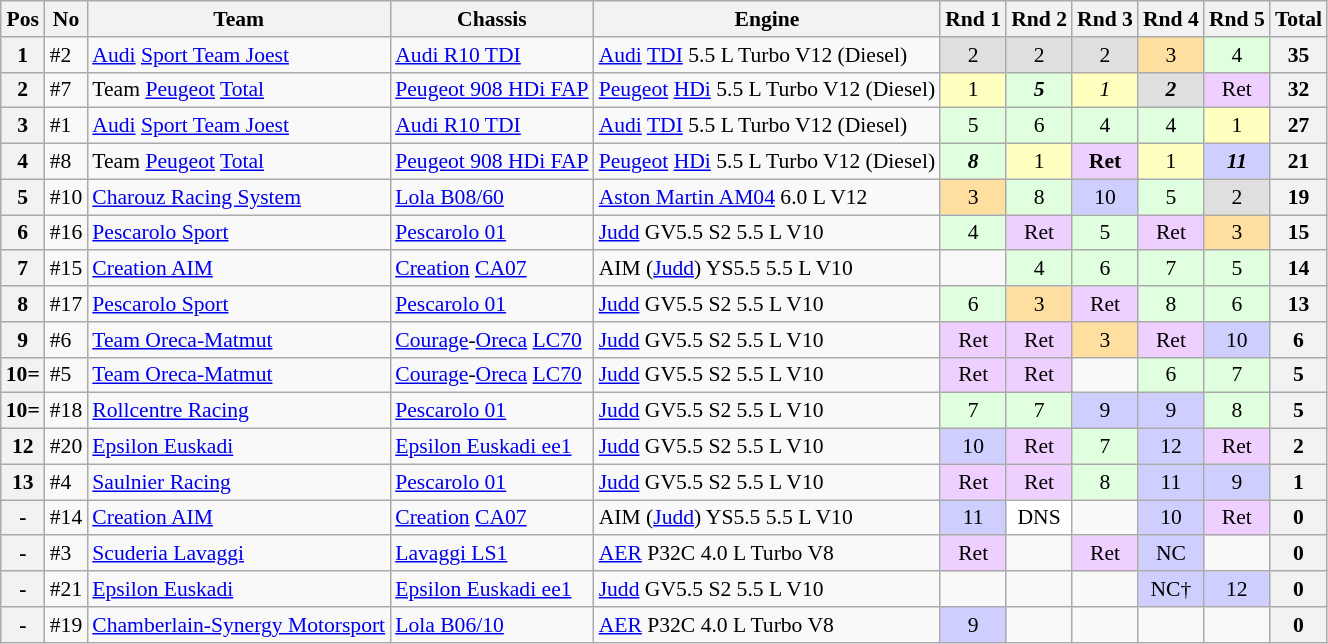<table class="wikitable" style="font-size: 90%;">
<tr>
<th>Pos</th>
<th>No</th>
<th>Team</th>
<th>Chassis</th>
<th>Engine</th>
<th>Rnd 1</th>
<th>Rnd 2</th>
<th>Rnd 3</th>
<th>Rnd 4</th>
<th>Rnd 5</th>
<th>Total</th>
</tr>
<tr>
<th>1</th>
<td>#2</td>
<td> <a href='#'>Audi</a> <a href='#'>Sport Team Joest</a></td>
<td><a href='#'>Audi R10 TDI</a></td>
<td><a href='#'>Audi</a> <a href='#'>TDI</a> 5.5 L Turbo V12 (Diesel)</td>
<td align="center" style="background:#DFDFDF;">2</td>
<td align="center" style="background:#DFDFDF;">2</td>
<td align="center" style="background:#DFDFDF;">2</td>
<td align="center" style="background:#FFDF9F;">3</td>
<td align="center" style="background:#DFFFDF;">4</td>
<th align=center>35</th>
</tr>
<tr>
<th>2</th>
<td>#7</td>
<td> Team <a href='#'>Peugeot</a> <a href='#'>Total</a></td>
<td><a href='#'>Peugeot 908 HDi FAP</a></td>
<td><a href='#'>Peugeot</a> <a href='#'>HDi</a> 5.5 L Turbo V12 (Diesel)</td>
<td align="center" style="background:#FFFFBF;">1</td>
<td align="center" style="background:#DFFFDF;"><strong><em>5</em></strong></td>
<td align="center" style="background:#FFFFBF;"><em>1</em></td>
<td align="center" style="background:#DFDFDF;"><strong><em>2</em></strong></td>
<td align="center" style="background:#EFCFFF;">Ret</td>
<th align=center>32</th>
</tr>
<tr>
<th>3</th>
<td>#1</td>
<td> <a href='#'>Audi</a> <a href='#'>Sport Team Joest</a></td>
<td><a href='#'>Audi R10 TDI</a></td>
<td><a href='#'>Audi</a> <a href='#'>TDI</a> 5.5 L Turbo V12 (Diesel)</td>
<td align="center" style="background:#DFFFDF;">5</td>
<td align="center" style="background:#DFFFDF;">6</td>
<td align="center" style="background:#DFFFDF;">4</td>
<td align="center" style="background:#DFFFDF;">4</td>
<td align="center" style="background:#FFFFBF;">1</td>
<th align=center>27</th>
</tr>
<tr>
<th>4</th>
<td>#8</td>
<td> Team <a href='#'>Peugeot</a> <a href='#'>Total</a></td>
<td><a href='#'>Peugeot 908 HDi FAP</a></td>
<td><a href='#'>Peugeot</a> <a href='#'>HDi</a> 5.5 L Turbo V12 (Diesel)</td>
<td align="center" style="background:#DFFFDF;"><strong><em>8</em></strong></td>
<td align="center" style="background:#FFFFBF;">1</td>
<td align="center" style="background:#EFCFFF;"><strong>Ret</strong></td>
<td align="center" style="background:#FFFFBF;">1</td>
<td align="center" style="background:#CFCFFF;"><strong><em>11</em></strong></td>
<th align=center>21</th>
</tr>
<tr>
<th>5</th>
<td>#10</td>
<td> <a href='#'>Charouz Racing System</a></td>
<td><a href='#'>Lola B08/60</a></td>
<td><a href='#'>Aston Martin AM04</a> 6.0 L V12</td>
<td align="center" style="background:#FFDF9F;">3</td>
<td align="center" style="background:#DFFFDF;">8</td>
<td align="center" style="background:#CFCFFF;">10</td>
<td align="center" style="background:#DFFFDF;">5</td>
<td align="center" style="background:#DFDFDF;">2</td>
<th align=center>19</th>
</tr>
<tr>
<th>6</th>
<td>#16</td>
<td> <a href='#'>Pescarolo Sport</a></td>
<td><a href='#'>Pescarolo 01</a></td>
<td><a href='#'>Judd</a> GV5.5 S2 5.5 L V10</td>
<td align="center" style="background:#DFFFDF;">4</td>
<td align="center" style="background:#EFCFFF;">Ret</td>
<td align="center" style="background:#DFFFDF;">5</td>
<td align="center" style="background:#EFCFFF;">Ret</td>
<td align="center" style="background:#FFDF9F;">3</td>
<th align=center>15</th>
</tr>
<tr>
<th>7</th>
<td>#15</td>
<td> <a href='#'>Creation AIM</a></td>
<td><a href='#'>Creation</a> <a href='#'>CA07</a></td>
<td>AIM (<a href='#'>Judd</a>) YS5.5 5.5 L V10</td>
<td align=center></td>
<td align="center" style="background:#DFFFDF;">4</td>
<td align="center" style="background:#DFFFDF;">6</td>
<td align="center" style="background:#DFFFDF;">7</td>
<td align="center" style="background:#DFFFDF;">5</td>
<th align=center>14</th>
</tr>
<tr>
<th>8</th>
<td>#17</td>
<td> <a href='#'>Pescarolo Sport</a></td>
<td><a href='#'>Pescarolo 01</a></td>
<td><a href='#'>Judd</a> GV5.5 S2 5.5 L V10</td>
<td align="center" style="background:#DFFFDF;">6</td>
<td align="center" style="background:#FFDF9F;">3</td>
<td align="center" style="background:#EFCFFF;">Ret</td>
<td align="center" style="background:#DFFFDF;">8</td>
<td align="center" style="background:#DFFFDF;">6</td>
<th align=center>13</th>
</tr>
<tr>
<th>9</th>
<td>#6</td>
<td> <a href='#'>Team Oreca-Matmut</a></td>
<td><a href='#'>Courage</a>-<a href='#'>Oreca</a> <a href='#'>LC70</a></td>
<td><a href='#'>Judd</a> GV5.5 S2 5.5 L V10</td>
<td align="center" style="background:#EFCFFF;">Ret</td>
<td align="center" style="background:#EFCFFF;">Ret</td>
<td align="center" style="background:#FFDF9F;">3</td>
<td align="center" style="background:#EFCFFF;">Ret</td>
<td align="center" style="background:#CFCFFF;">10</td>
<th align=center>6</th>
</tr>
<tr>
<th>10=</th>
<td>#5</td>
<td> <a href='#'>Team Oreca-Matmut</a></td>
<td><a href='#'>Courage</a>-<a href='#'>Oreca</a> <a href='#'>LC70</a></td>
<td><a href='#'>Judd</a> GV5.5 S2 5.5 L V10</td>
<td align="center" style="background:#EFCFFF;">Ret</td>
<td align="center" style="background:#EFCFFF;">Ret</td>
<td align=center></td>
<td align="center" style="background:#DFFFDF;">6</td>
<td align="center" style="background:#DFFFDF;">7</td>
<th align=center>5</th>
</tr>
<tr>
<th>10=</th>
<td>#18</td>
<td> <a href='#'>Rollcentre Racing</a></td>
<td><a href='#'>Pescarolo 01</a></td>
<td><a href='#'>Judd</a> GV5.5 S2 5.5 L V10</td>
<td align="center" style="background:#DFFFDF;">7</td>
<td align="center" style="background:#DFFFDF;">7</td>
<td align="center" style="background:#CFCFFF;">9</td>
<td align="center" style="background:#CFCFFF;">9</td>
<td align="center" style="background:#DFFFDF;">8</td>
<th align=center>5</th>
</tr>
<tr>
<th>12</th>
<td>#20</td>
<td> <a href='#'>Epsilon Euskadi</a></td>
<td><a href='#'>Epsilon Euskadi ee1</a></td>
<td><a href='#'>Judd</a> GV5.5 S2 5.5 L V10</td>
<td align="center" style="background:#CFCFFF;">10</td>
<td align="center" style="background:#EFCFFF;">Ret</td>
<td align="center" style="background:#DFFFDF;">7</td>
<td align="center" style="background:#CFCFFF;">12</td>
<td align="center" style="background:#EFCFFF;">Ret</td>
<th align=center>2</th>
</tr>
<tr>
<th>13</th>
<td>#4</td>
<td> <a href='#'>Saulnier Racing</a></td>
<td><a href='#'>Pescarolo 01</a></td>
<td><a href='#'>Judd</a> GV5.5 S2 5.5 L V10</td>
<td align="center" style="background:#EFCFFF;">Ret</td>
<td align="center" style="background:#EFCFFF;">Ret</td>
<td align="center" style="background:#DFFFDF;">8</td>
<td align="center" style="background:#CFCFFF;">11</td>
<td align="center" style="background:#CFCFFF;">9</td>
<th align=center>1</th>
</tr>
<tr>
<th>-</th>
<td>#14</td>
<td> <a href='#'>Creation AIM</a></td>
<td><a href='#'>Creation</a> <a href='#'>CA07</a></td>
<td>AIM (<a href='#'>Judd</a>) YS5.5 5.5 L V10</td>
<td align="center" style="background:#CFCFFF;">11</td>
<td align="center" style="background:#FFFFFF;">DNS</td>
<td align=center></td>
<td align="center" style="background:#CFCFFF;">10</td>
<td align="center" style="background:#EFCFFF;">Ret</td>
<th align=center>0</th>
</tr>
<tr>
<th>-</th>
<td>#3</td>
<td> <a href='#'>Scuderia Lavaggi</a></td>
<td><a href='#'>Lavaggi LS1</a></td>
<td><a href='#'>AER</a> P32C 4.0 L Turbo V8</td>
<td align="center" style="background:#EFCFFF;">Ret</td>
<td align=center></td>
<td align="center" style="background:#EFCFFF;">Ret</td>
<td align="center" style="background:#CFCFFF;">NC</td>
<td align=center></td>
<th align=center>0</th>
</tr>
<tr>
<th>-</th>
<td>#21</td>
<td> <a href='#'>Epsilon Euskadi</a></td>
<td><a href='#'>Epsilon Euskadi ee1</a></td>
<td><a href='#'>Judd</a> GV5.5 S2 5.5 L V10</td>
<td align=center></td>
<td align=center></td>
<td align=center></td>
<td align="center" style="background:#CFCFFF;">NC†</td>
<td align="center" style="background:#CFCFFF;">12</td>
<th align=center>0</th>
</tr>
<tr>
<th>-</th>
<td>#19</td>
<td> <a href='#'>Chamberlain-Synergy Motorsport</a></td>
<td><a href='#'>Lola B06/10</a></td>
<td><a href='#'>AER</a> P32C 4.0 L Turbo V8</td>
<td align="center" style="background:#CFCFFF;">9</td>
<td align=center></td>
<td align=center></td>
<td align=center></td>
<td align=center></td>
<th align=center>0</th>
</tr>
</table>
